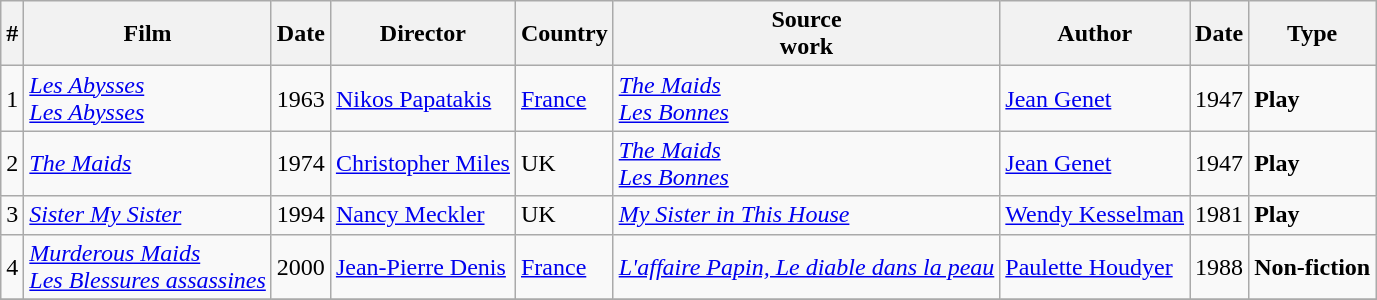<table class="wikitable">
<tr>
<th>#</th>
<th>Film</th>
<th>Date</th>
<th>Director</th>
<th>Country</th>
<th>Source<br>work</th>
<th>Author</th>
<th>Date</th>
<th>Type</th>
</tr>
<tr>
<td>1</td>
<td><em><a href='#'>Les Abysses</a></em><br><em><a href='#'>Les Abysses</a></em></td>
<td>1963</td>
<td><a href='#'>Nikos Papatakis</a></td>
<td><a href='#'>France</a></td>
<td><em><a href='#'>The Maids</a></em><br><em><a href='#'>Les Bonnes</a></em></td>
<td><a href='#'>Jean Genet</a></td>
<td>1947</td>
<td><strong>Play</strong></td>
</tr>
<tr>
<td>2</td>
<td><em><a href='#'>The Maids</a></em></td>
<td>1974</td>
<td><a href='#'>Christopher Miles</a></td>
<td>UK</td>
<td><em><a href='#'>The Maids</a></em><br><em><a href='#'>Les Bonnes</a></em></td>
<td><a href='#'>Jean Genet</a></td>
<td>1947</td>
<td><strong>Play</strong></td>
</tr>
<tr>
<td>3</td>
<td><em><a href='#'>Sister My Sister</a></em></td>
<td>1994</td>
<td><a href='#'>Nancy Meckler</a></td>
<td>UK</td>
<td><em><a href='#'>My Sister in This House</a></em> </td>
<td><a href='#'>Wendy Kesselman</a></td>
<td>1981</td>
<td><strong>Play</strong></td>
</tr>
<tr>
<td>4</td>
<td><em><a href='#'>Murderous Maids</a></em><br><em><a href='#'>Les Blessures assassines</a></em></td>
<td>2000</td>
<td><a href='#'>Jean-Pierre Denis</a></td>
<td><a href='#'>France</a></td>
<td><em><a href='#'>L'affaire Papin, Le diable dans la peau</a></em></td>
<td><a href='#'>Paulette Houdyer</a></td>
<td>1988</td>
<td><strong>Non-fiction</strong></td>
</tr>
<tr>
</tr>
</table>
